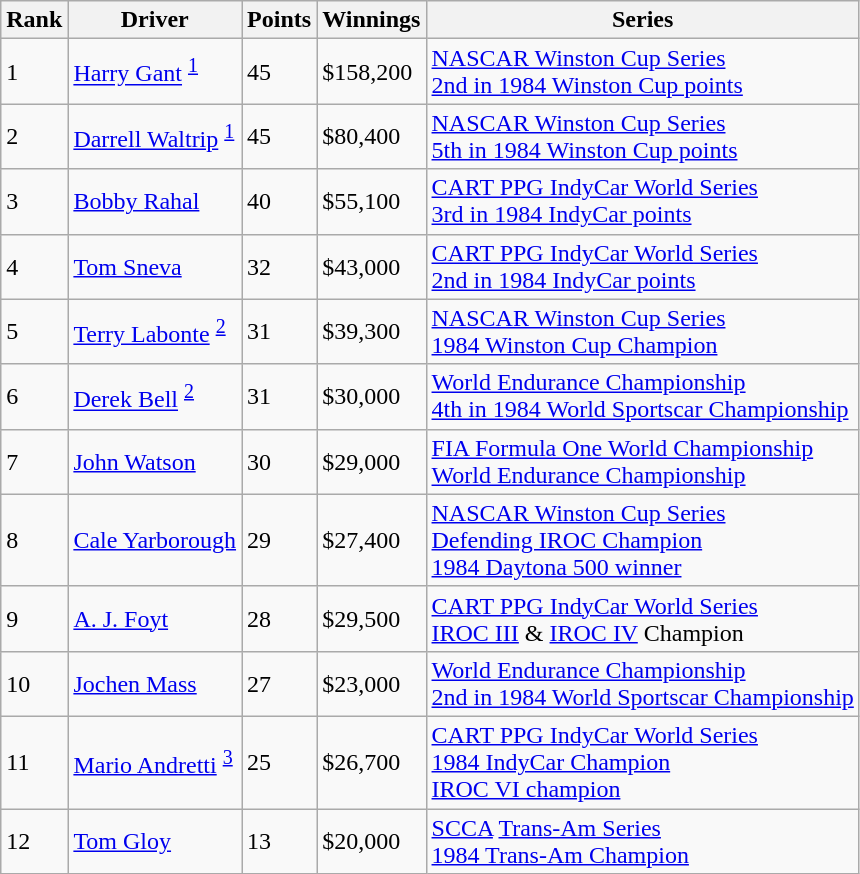<table class="wikitable">
<tr>
<th><strong>Rank</strong></th>
<th><strong>Driver</strong></th>
<th><strong>Points</strong></th>
<th><strong>Winnings</strong></th>
<th><strong>Series</strong></th>
</tr>
<tr>
<td>1</td>
<td> <a href='#'>Harry Gant</a> <sup><a href='#'>1</a></sup></td>
<td>45</td>
<td>$158,200</td>
<td><a href='#'>NASCAR Winston Cup Series</a><br><a href='#'>2nd in 1984 Winston Cup points</a></td>
</tr>
<tr>
<td>2</td>
<td> <a href='#'>Darrell Waltrip</a> <sup><a href='#'>1</a></sup></td>
<td>45</td>
<td>$80,400</td>
<td><a href='#'>NASCAR Winston Cup Series</a><br><a href='#'>5th in 1984 Winston Cup points</a></td>
</tr>
<tr>
<td>3</td>
<td> <a href='#'>Bobby Rahal</a></td>
<td>40</td>
<td>$55,100</td>
<td><a href='#'>CART PPG IndyCar World Series</a><br><a href='#'>3rd in 1984 IndyCar points</a></td>
</tr>
<tr>
<td>4</td>
<td> <a href='#'>Tom Sneva</a></td>
<td>32</td>
<td>$43,000</td>
<td><a href='#'>CART PPG IndyCar World Series</a><br><a href='#'>2nd in 1984 IndyCar points</a></td>
</tr>
<tr>
<td>5</td>
<td> <a href='#'>Terry Labonte</a> <sup><a href='#'>2</a></sup></td>
<td>31</td>
<td>$39,300</td>
<td><a href='#'>NASCAR Winston Cup Series</a><br><a href='#'>1984 Winston Cup Champion</a></td>
</tr>
<tr>
<td>6</td>
<td> <a href='#'>Derek Bell</a> <sup><a href='#'>2</a></sup></td>
<td>31</td>
<td>$30,000</td>
<td><a href='#'>World Endurance Championship</a><br><a href='#'>4th in 1984 World Sportscar Championship</a></td>
</tr>
<tr>
<td>7</td>
<td> <a href='#'>John Watson</a></td>
<td>30</td>
<td>$29,000</td>
<td><a href='#'>FIA Formula One World Championship</a><br><a href='#'>World Endurance Championship</a><br></td>
</tr>
<tr>
<td>8</td>
<td> <a href='#'>Cale Yarborough</a></td>
<td>29</td>
<td>$27,400</td>
<td><a href='#'>NASCAR Winston Cup Series</a><br><a href='#'>Defending IROC Champion</a><br><a href='#'>1984 Daytona 500 winner</a></td>
</tr>
<tr>
<td>9</td>
<td> <a href='#'>A. J. Foyt</a></td>
<td>28</td>
<td>$29,500</td>
<td><a href='#'>CART PPG IndyCar World Series</a><br><a href='#'>IROC III</a> & <a href='#'>IROC IV</a> Champion</td>
</tr>
<tr>
<td>10</td>
<td> <a href='#'>Jochen Mass</a></td>
<td>27</td>
<td>$23,000</td>
<td><a href='#'>World Endurance Championship</a><br><a href='#'>2nd in 1984 World Sportscar Championship</a></td>
</tr>
<tr>
<td>11</td>
<td> <a href='#'>Mario Andretti</a> <sup><a href='#'>3</a></sup></td>
<td>25</td>
<td>$26,700</td>
<td><a href='#'>CART PPG IndyCar World Series</a><br><a href='#'>1984 IndyCar Champion</a><br><a href='#'>IROC VI champion</a></td>
</tr>
<tr>
<td>12</td>
<td> <a href='#'>Tom Gloy</a></td>
<td>13</td>
<td>$20,000</td>
<td><a href='#'>SCCA</a> <a href='#'>Trans-Am Series</a><br> <a href='#'>1984 Trans-Am Champion</a></td>
</tr>
</table>
